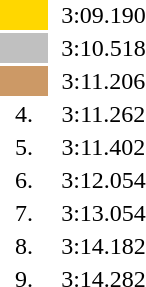<table style="text-align:center">
<tr>
<td width=30 bgcolor=gold></td>
<td align=left></td>
<td width=60>3:09.190</td>
</tr>
<tr>
<td bgcolor=silver></td>
<td align=left></td>
<td>3:10.518</td>
</tr>
<tr>
<td bgcolor=cc9966></td>
<td align=left></td>
<td>3:11.206</td>
</tr>
<tr>
<td>4.</td>
<td align=left></td>
<td>3:11.262</td>
</tr>
<tr>
<td>5.</td>
<td align=left></td>
<td>3:11.402</td>
</tr>
<tr>
<td>6.</td>
<td align=left></td>
<td>3:12.054</td>
</tr>
<tr>
<td>7.</td>
<td align=left></td>
<td>3:13.054</td>
</tr>
<tr>
<td>8.</td>
<td align=left></td>
<td>3:14.182</td>
</tr>
<tr>
<td>9.</td>
<td align=left></td>
<td>3:14.282</td>
</tr>
</table>
